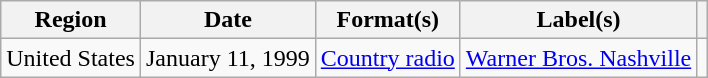<table class="wikitable">
<tr>
<th>Region</th>
<th>Date</th>
<th>Format(s)</th>
<th>Label(s)</th>
<th></th>
</tr>
<tr>
<td>United States</td>
<td>January 11, 1999</td>
<td><a href='#'>Country radio</a></td>
<td><a href='#'>Warner Bros. Nashville</a></td>
<td></td>
</tr>
</table>
